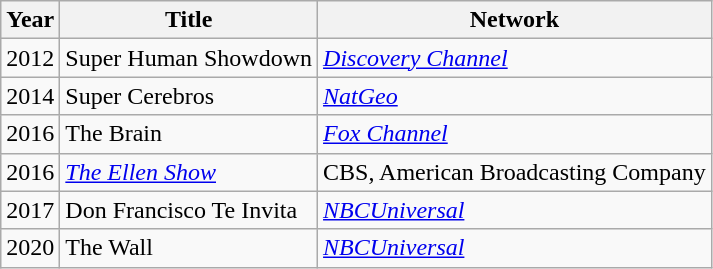<table class="wikitable sortable">
<tr>
<th>Year</th>
<th>Title</th>
<th>Network</th>
</tr>
<tr>
<td>2012</td>
<td>Super Human Showdown</td>
<td><em><a href='#'>Discovery Channel</a></em></td>
</tr>
<tr>
<td>2014</td>
<td>Super Cerebros</td>
<td><em><a href='#'>NatGeo</a></em></td>
</tr>
<tr>
<td>2016</td>
<td>The Brain</td>
<td><em><a href='#'>Fox Channel</a></em></td>
</tr>
<tr>
<td>2016</td>
<td><em><a href='#'>The Ellen Show</a></em></td>
<td>CBS, American Broadcasting Company</td>
</tr>
<tr>
<td>2017</td>
<td>Don Francisco Te Invita</td>
<td><em><a href='#'>NBCUniversal</a></em></td>
</tr>
<tr>
<td>2020</td>
<td>The Wall</td>
<td><em><a href='#'>NBCUniversal</a></em></td>
</tr>
</table>
